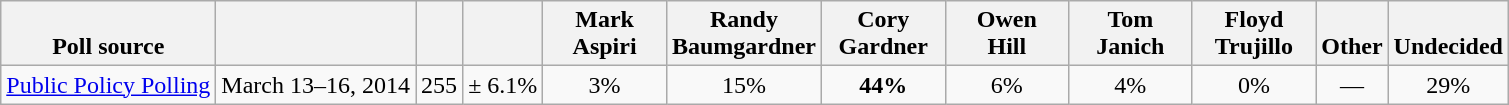<table class="wikitable" style="text-align:center">
<tr valign= bottom>
<th>Poll source</th>
<th></th>
<th></th>
<th></th>
<th style="width:75px;">Mark<br>Aspiri</th>
<th style="width:75px;">Randy<br>Baumgardner</th>
<th style="width:75px;">Cory<br>Gardner</th>
<th style="width:75px;">Owen<br>Hill</th>
<th style="width:75px;">Tom<br>Janich</th>
<th style="width:75px;">Floyd<br>Trujillo</th>
<th>Other</th>
<th>Undecided</th>
</tr>
<tr>
<td align=left><a href='#'>Public Policy Polling</a></td>
<td>March 13–16, 2014</td>
<td>255</td>
<td>± 6.1%</td>
<td>3%</td>
<td>15%</td>
<td><strong>44%</strong></td>
<td>6%</td>
<td>4%</td>
<td>0%</td>
<td>—</td>
<td>29%</td>
</tr>
</table>
